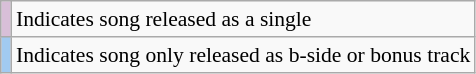<table class="wikitable" style="font-size:90%;">
<tr>
<td style="background-color:#D8BFD8"> </td>
<td>Indicates song released as a single</td>
</tr>
<tr>
<td style="background-color:#A1CAF1"> </td>
<td>Indicates song only released as b-side or bonus track</td>
</tr>
</table>
